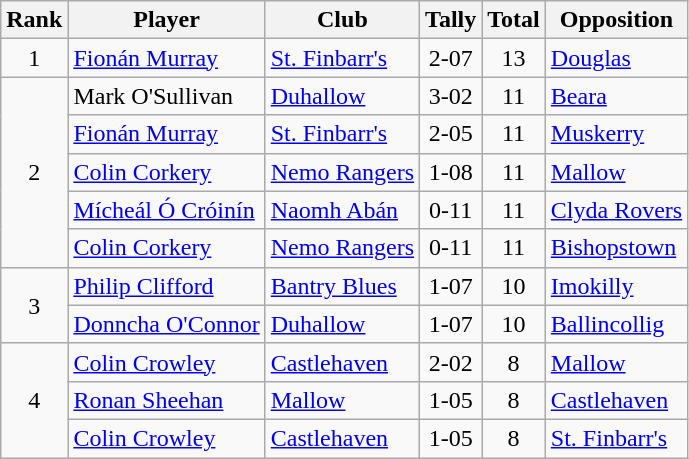<table class="wikitable">
<tr>
<th>Rank</th>
<th>Player</th>
<th>Club</th>
<th>Tally</th>
<th>Total</th>
<th>Opposition</th>
</tr>
<tr>
<td rowspan="1" style="text-align:center;">1</td>
<td><a href='#'>Fionán Murray</a></td>
<td><a href='#'>St. Finbarr's</a></td>
<td align=center>2-07</td>
<td align=center>13</td>
<td><a href='#'>Douglas</a></td>
</tr>
<tr>
<td rowspan="5" style="text-align:center;">2</td>
<td>Mark O'Sullivan</td>
<td><a href='#'>Duhallow</a></td>
<td align=center>3-02</td>
<td align=center>11</td>
<td><a href='#'>Beara</a></td>
</tr>
<tr>
<td><a href='#'>Fionán Murray</a></td>
<td><a href='#'>St. Finbarr's</a></td>
<td align=center>2-05</td>
<td align=center>11</td>
<td><a href='#'>Muskerry</a></td>
</tr>
<tr>
<td><a href='#'>Colin Corkery</a></td>
<td><a href='#'>Nemo Rangers</a></td>
<td align=center>1-08</td>
<td align=center>11</td>
<td><a href='#'>Mallow</a></td>
</tr>
<tr>
<td><a href='#'>Mícheál Ó Cróinín</a></td>
<td><a href='#'>Naomh Abán</a></td>
<td align=center>0-11</td>
<td align=center>11</td>
<td><a href='#'>Clyda Rovers</a></td>
</tr>
<tr>
<td><a href='#'>Colin Corkery</a></td>
<td><a href='#'>Nemo Rangers</a></td>
<td align=center>0-11</td>
<td align=center>11</td>
<td><a href='#'>Bishopstown</a></td>
</tr>
<tr>
<td rowspan="2" style="text-align:center;">3</td>
<td><a href='#'>Philip Clifford</a></td>
<td><a href='#'>Bantry Blues</a></td>
<td align=center>1-07</td>
<td align=center>10</td>
<td><a href='#'>Imokilly</a></td>
</tr>
<tr>
<td><a href='#'>Donncha O'Connor</a></td>
<td><a href='#'>Duhallow</a></td>
<td align=center>1-07</td>
<td align=center>10</td>
<td><a href='#'>Ballincollig</a></td>
</tr>
<tr>
<td rowspan="3" style="text-align:center;">4</td>
<td><a href='#'>Colin Crowley</a></td>
<td><a href='#'>Castlehaven</a></td>
<td align=center>2-02</td>
<td align=center>8</td>
<td><a href='#'>Mallow</a></td>
</tr>
<tr>
<td><a href='#'>Ronan Sheehan</a></td>
<td><a href='#'>Mallow</a></td>
<td align=center>1-05</td>
<td align=center>8</td>
<td><a href='#'>Castlehaven</a></td>
</tr>
<tr>
<td><a href='#'>Colin Crowley</a></td>
<td><a href='#'>Castlehaven</a></td>
<td align=center>1-05</td>
<td align=center>8</td>
<td><a href='#'>St. Finbarr's</a></td>
</tr>
</table>
